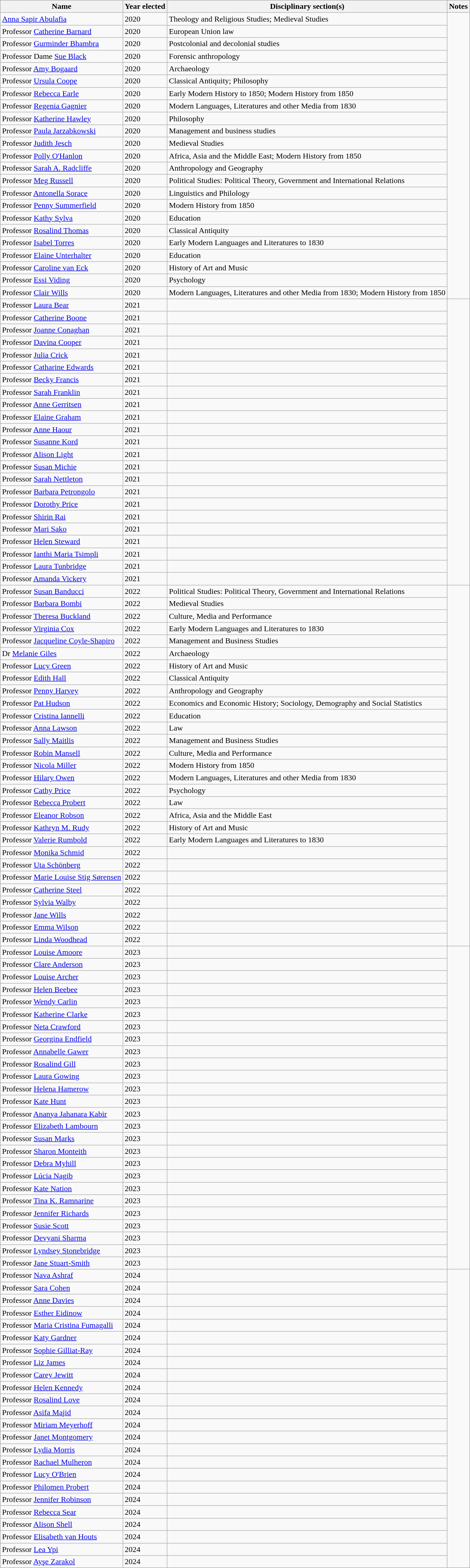<table class="wikitable sortable">
<tr>
<th>Name</th>
<th>Year elected</th>
<th>Disciplinary section(s)</th>
<th>Notes</th>
</tr>
<tr>
<td><a href='#'>Anna Sapir Abulafia</a></td>
<td>2020</td>
<td>Theology and Religious Studies; Medieval Studies</td>
<td rowspan="23"></td>
</tr>
<tr>
<td>Professor <a href='#'>Catherine Barnard</a></td>
<td>2020</td>
<td>European Union law</td>
</tr>
<tr>
<td>Professor <a href='#'>Gurminder Bhambra</a></td>
<td>2020</td>
<td>Postcolonial and decolonial studies</td>
</tr>
<tr>
<td>Professor Dame <a href='#'>Sue Black</a></td>
<td>2020</td>
<td>Forensic anthropology</td>
</tr>
<tr>
<td>Professor <a href='#'>Amy Bogaard</a></td>
<td>2020</td>
<td>Archaeology</td>
</tr>
<tr>
<td>Professor <a href='#'>Ursula Coope</a></td>
<td>2020</td>
<td>Classical Antiquity; Philosophy</td>
</tr>
<tr>
<td>Professor <a href='#'>Rebecca Earle</a></td>
<td>2020</td>
<td>Early Modern History to 1850; Modern History from 1850</td>
</tr>
<tr>
<td>Professor <a href='#'>Regenia Gagnier</a></td>
<td>2020</td>
<td>Modern Languages, Literatures and other Media from 1830</td>
</tr>
<tr>
<td>Professor <a href='#'>Katherine Hawley</a></td>
<td>2020</td>
<td>Philosophy</td>
</tr>
<tr>
<td>Professor <a href='#'>Paula Jarzabkowski</a></td>
<td>2020</td>
<td>Management and business studies</td>
</tr>
<tr>
<td>Professor <a href='#'>Judith Jesch</a></td>
<td>2020</td>
<td>Medieval Studies</td>
</tr>
<tr>
<td>Professor <a href='#'>Polly O'Hanlon</a></td>
<td>2020</td>
<td>Africa, Asia and the Middle East; Modern History from 1850</td>
</tr>
<tr>
<td>Professor <a href='#'>Sarah A. Radcliffe</a></td>
<td>2020</td>
<td>Anthropology and Geography</td>
</tr>
<tr>
<td>Professor <a href='#'>Meg Russell</a></td>
<td>2020</td>
<td>Political Studies: Political Theory, Government and International Relations</td>
</tr>
<tr>
<td>Professor <a href='#'>Antonella Sorace</a></td>
<td>2020</td>
<td>Linguistics and Philology</td>
</tr>
<tr>
<td>Professor <a href='#'>Penny Summerfield</a></td>
<td>2020</td>
<td>Modern History from 1850</td>
</tr>
<tr>
<td>Professor <a href='#'>Kathy Sylva</a></td>
<td>2020</td>
<td>Education</td>
</tr>
<tr>
<td>Professor <a href='#'>Rosalind Thomas</a></td>
<td>2020</td>
<td>Classical Antiquity</td>
</tr>
<tr>
<td>Professor <a href='#'>Isabel Torres</a></td>
<td>2020</td>
<td>Early Modern Languages and Literatures to 1830</td>
</tr>
<tr>
<td>Professor <a href='#'>Elaine Unterhalter</a></td>
<td>2020</td>
<td>Education</td>
</tr>
<tr>
<td>Professor <a href='#'>Caroline van Eck</a></td>
<td>2020</td>
<td>History of Art and Music</td>
</tr>
<tr>
<td>Professor <a href='#'>Essi Viding</a></td>
<td>2020</td>
<td>Psychology</td>
</tr>
<tr>
<td>Professor <a href='#'>Clair Wills</a></td>
<td>2020</td>
<td>Modern Languages, Literatures and other Media from 1830; Modern History from 1850</td>
</tr>
<tr>
<td>Professor <a href='#'>Laura Bear</a></td>
<td>2021</td>
<td></td>
<td rowspan="23"></td>
</tr>
<tr>
<td>Professor <a href='#'>Catherine Boone</a></td>
<td>2021</td>
<td></td>
</tr>
<tr>
<td>Professor <a href='#'>Joanne Conaghan</a></td>
<td>2021</td>
<td></td>
</tr>
<tr>
<td>Professor <a href='#'>Davina Cooper</a></td>
<td>2021</td>
<td></td>
</tr>
<tr>
<td>Professor <a href='#'>Julia Crick</a></td>
<td>2021</td>
<td></td>
</tr>
<tr>
<td>Professor <a href='#'>Catharine Edwards</a></td>
<td>2021</td>
<td></td>
</tr>
<tr>
<td>Professor <a href='#'>Becky Francis</a></td>
<td>2021</td>
<td></td>
</tr>
<tr>
<td>Professor <a href='#'>Sarah Franklin</a></td>
<td>2021</td>
<td></td>
</tr>
<tr>
<td>Professor <a href='#'>Anne Gerritsen</a></td>
<td>2021</td>
<td></td>
</tr>
<tr>
<td>Professor <a href='#'>Elaine Graham</a></td>
<td>2021</td>
<td></td>
</tr>
<tr>
<td>Professor <a href='#'>Anne Haour</a></td>
<td>2021</td>
<td></td>
</tr>
<tr>
<td>Professor <a href='#'>Susanne Kord</a></td>
<td>2021</td>
<td></td>
</tr>
<tr>
<td>Professor <a href='#'>Alison Light</a></td>
<td>2021</td>
<td></td>
</tr>
<tr>
<td>Professor <a href='#'>Susan Michie</a></td>
<td>2021</td>
<td></td>
</tr>
<tr>
<td>Professor <a href='#'>Sarah Nettleton</a></td>
<td>2021</td>
<td></td>
</tr>
<tr>
<td>Professor <a href='#'>Barbara Petrongolo</a></td>
<td>2021</td>
<td></td>
</tr>
<tr>
<td>Professor <a href='#'>Dorothy Price</a></td>
<td>2021</td>
<td></td>
</tr>
<tr>
<td>Professor <a href='#'>Shirin Rai</a></td>
<td>2021</td>
<td></td>
</tr>
<tr>
<td>Professor <a href='#'>Mari Sako</a></td>
<td>2021</td>
<td></td>
</tr>
<tr>
<td>Professor <a href='#'>Helen Steward</a></td>
<td>2021</td>
<td></td>
</tr>
<tr>
<td>Professor <a href='#'>Ianthi Maria Tsimpli</a></td>
<td>2021</td>
<td></td>
</tr>
<tr>
<td>Professor <a href='#'>Laura Tunbridge</a></td>
<td>2021</td>
<td></td>
</tr>
<tr>
<td>Professor <a href='#'>Amanda Vickery</a></td>
<td>2021</td>
<td></td>
</tr>
<tr>
<td>Professor <a href='#'>Susan Banducci</a></td>
<td>2022</td>
<td>Political Studies: Political Theory, Government and International Relations</td>
<td rowspan="29"></td>
</tr>
<tr>
<td>Professor <a href='#'>Barbara Bombi</a></td>
<td>2022</td>
<td>Medieval Studies</td>
</tr>
<tr>
<td>Professor <a href='#'>Theresa Buckland</a></td>
<td>2022</td>
<td>Culture, Media and Performance</td>
</tr>
<tr>
<td>Professor <a href='#'>Virginia Cox</a></td>
<td>2022</td>
<td>Early Modern Languages and Literatures to 1830</td>
</tr>
<tr>
<td>Professor <a href='#'>Jacqueline Coyle-Shapiro</a></td>
<td>2022</td>
<td>Management and Business Studies</td>
</tr>
<tr>
<td>Dr <a href='#'>Melanie Giles</a></td>
<td>2022</td>
<td>Archaeology</td>
</tr>
<tr>
<td>Professor <a href='#'>Lucy Green</a></td>
<td>2022</td>
<td>History of Art and Music</td>
</tr>
<tr>
<td>Professor <a href='#'>Edith Hall</a></td>
<td>2022</td>
<td>Classical Antiquity</td>
</tr>
<tr>
<td>Professor <a href='#'>Penny Harvey</a></td>
<td>2022</td>
<td>Anthropology and Geography</td>
</tr>
<tr>
<td>Professor <a href='#'>Pat Hudson</a></td>
<td>2022</td>
<td>Economics and Economic History; Sociology, Demography and Social Statistics</td>
</tr>
<tr>
<td>Professor <a href='#'>Cristina Iannelli</a></td>
<td>2022</td>
<td>Education</td>
</tr>
<tr>
<td>Professor <a href='#'>Anna Lawson</a></td>
<td>2022</td>
<td>Law</td>
</tr>
<tr>
<td>Professor <a href='#'>Sally Maitlis</a></td>
<td>2022</td>
<td>Management and Business Studies</td>
</tr>
<tr>
<td>Professor <a href='#'>Robin Mansell</a></td>
<td>2022</td>
<td>Culture, Media and Performance</td>
</tr>
<tr>
<td>Professor <a href='#'>Nicola Miller</a></td>
<td>2022</td>
<td>Modern History from 1850</td>
</tr>
<tr>
<td>Professor <a href='#'>Hilary Owen</a></td>
<td>2022</td>
<td>Modern Languages, Literatures and other Media from 1830</td>
</tr>
<tr>
<td>Professor <a href='#'>Cathy Price</a></td>
<td>2022</td>
<td>Psychology</td>
</tr>
<tr>
<td>Professor <a href='#'>Rebecca Probert</a></td>
<td>2022</td>
<td>Law</td>
</tr>
<tr>
<td>Professor <a href='#'>Eleanor Robson</a></td>
<td>2022</td>
<td>Africa, Asia and the Middle East</td>
</tr>
<tr>
<td>Professor <a href='#'>Kathryn M. Rudy</a></td>
<td>2022</td>
<td>History of Art and Music</td>
</tr>
<tr>
<td>Professor <a href='#'>Valerie Rumbold</a></td>
<td>2022</td>
<td>Early Modern Languages and Literatures to 1830</td>
</tr>
<tr>
<td>Professor <a href='#'>Monika Schmid</a></td>
<td>2022</td>
<td></td>
</tr>
<tr>
<td>Professor <a href='#'>Uta Schönberg</a></td>
<td>2022</td>
<td></td>
</tr>
<tr>
<td>Professor <a href='#'>Marie Louise Stig Sørensen</a></td>
<td>2022</td>
<td></td>
</tr>
<tr>
<td>Professor <a href='#'>Catherine Steel</a></td>
<td>2022</td>
<td></td>
</tr>
<tr>
<td>Professor <a href='#'>Sylvia Walby</a></td>
<td>2022</td>
<td></td>
</tr>
<tr>
<td>Professor <a href='#'>Jane Wills</a></td>
<td>2022</td>
<td></td>
</tr>
<tr>
<td>Professor <a href='#'>Emma Wilson</a></td>
<td>2022</td>
<td></td>
</tr>
<tr>
<td>Professor <a href='#'>Linda Woodhead</a></td>
<td>2022</td>
<td></td>
</tr>
<tr>
<td>Professor <a href='#'>Louise Amoore</a></td>
<td>2023</td>
<td></td>
<td rowspan="26"></td>
</tr>
<tr>
<td>Professor <a href='#'>Clare Anderson</a></td>
<td>2023</td>
<td></td>
</tr>
<tr>
<td>Professor <a href='#'>Louise Archer</a></td>
<td>2023</td>
<td></td>
</tr>
<tr>
<td>Professor <a href='#'>Helen Beebee</a></td>
<td>2023</td>
<td></td>
</tr>
<tr>
<td>Professor <a href='#'>Wendy Carlin</a></td>
<td>2023</td>
<td></td>
</tr>
<tr>
<td>Professor <a href='#'>Katherine Clarke</a></td>
<td>2023</td>
<td></td>
</tr>
<tr>
<td>Professor <a href='#'>Neta Crawford</a></td>
<td>2023</td>
<td></td>
</tr>
<tr>
<td>Professor <a href='#'>Georgina Endfield</a></td>
<td>2023</td>
<td></td>
</tr>
<tr>
<td>Professor <a href='#'>Annabelle Gawer</a></td>
<td>2023</td>
<td></td>
</tr>
<tr>
<td>Professor <a href='#'>Rosalind Gill</a></td>
<td>2023</td>
<td></td>
</tr>
<tr>
<td>Professor <a href='#'>Laura Gowing</a></td>
<td>2023</td>
<td></td>
</tr>
<tr>
<td>Professor <a href='#'>Helena Hamerow</a></td>
<td>2023</td>
<td></td>
</tr>
<tr>
<td>Professor <a href='#'>Kate Hunt</a></td>
<td>2023</td>
<td></td>
</tr>
<tr>
<td>Professor <a href='#'>Ananya Jahanara Kabir</a></td>
<td>2023</td>
<td></td>
</tr>
<tr>
<td>Professor <a href='#'>Elizabeth Lambourn</a></td>
<td>2023</td>
<td></td>
</tr>
<tr>
<td>Professor <a href='#'>Susan Marks</a></td>
<td>2023</td>
<td></td>
</tr>
<tr>
<td>Professor <a href='#'>Sharon Monteith</a></td>
<td>2023</td>
<td></td>
</tr>
<tr>
<td>Professor <a href='#'>Debra Myhill</a></td>
<td>2023</td>
<td></td>
</tr>
<tr>
<td>Professor <a href='#'>Lúcia Nagib</a></td>
<td>2023</td>
<td></td>
</tr>
<tr>
<td>Professor <a href='#'>Kate Nation</a></td>
<td>2023</td>
<td></td>
</tr>
<tr>
<td>Professor <a href='#'>Tina K. Ramnarine</a></td>
<td>2023</td>
<td></td>
</tr>
<tr>
<td>Professor <a href='#'>Jennifer Richards</a></td>
<td>2023</td>
<td></td>
</tr>
<tr>
<td>Professor <a href='#'>Susie Scott</a></td>
<td>2023</td>
<td></td>
</tr>
<tr>
<td>Professor <a href='#'>Devyani Sharma</a></td>
<td>2023</td>
<td></td>
</tr>
<tr>
<td>Professor <a href='#'>Lyndsey Stonebridge</a></td>
<td>2023</td>
<td></td>
</tr>
<tr>
<td>Professor <a href='#'>Jane Stuart-Smith</a></td>
<td>2023</td>
<td></td>
</tr>
<tr>
<td>Professor <a href='#'>Nava Ashraf</a></td>
<td>2024</td>
<td></td>
<td rowspan="24"></td>
</tr>
<tr>
<td>Professor <a href='#'>Sara Cohen</a></td>
<td>2024</td>
<td></td>
</tr>
<tr>
<td>Professor <a href='#'>Anne Davies</a></td>
<td>2024</td>
<td></td>
</tr>
<tr>
<td>Professor <a href='#'>Esther Eidinow</a></td>
<td>2024</td>
<td></td>
</tr>
<tr>
<td>Professor <a href='#'>Maria Cristina Fumagalli</a></td>
<td>2024</td>
<td></td>
</tr>
<tr>
<td>Professor <a href='#'>Katy Gardner</a></td>
<td>2024</td>
<td></td>
</tr>
<tr>
<td>Professor <a href='#'>Sophie Gilliat-Ray</a></td>
<td>2024</td>
<td></td>
</tr>
<tr>
<td>Professor <a href='#'>Liz James</a></td>
<td>2024</td>
<td></td>
</tr>
<tr>
<td>Professor <a href='#'>Carey Jewitt</a></td>
<td>2024</td>
<td></td>
</tr>
<tr>
<td>Professor <a href='#'>Helen Kennedy</a></td>
<td>2024</td>
<td></td>
</tr>
<tr>
<td>Professor <a href='#'>Rosalind Love</a></td>
<td>2024</td>
<td></td>
</tr>
<tr>
<td>Professor <a href='#'>Asifa Majid</a></td>
<td>2024</td>
<td></td>
</tr>
<tr>
<td>Professor <a href='#'>Miriam Meyerhoff</a></td>
<td>2024</td>
<td></td>
</tr>
<tr>
<td>Professor <a href='#'>Janet Montgomery</a></td>
<td>2024</td>
<td></td>
</tr>
<tr>
<td>Professor <a href='#'>Lydia Morris</a></td>
<td>2024</td>
<td></td>
</tr>
<tr>
<td>Professor <a href='#'>Rachael Mulheron</a></td>
<td>2024</td>
<td></td>
</tr>
<tr>
<td>Professor <a href='#'>Lucy O'Brien</a></td>
<td>2024</td>
<td></td>
</tr>
<tr>
<td>Professor <a href='#'>Philomen Probert</a></td>
<td>2024</td>
<td></td>
</tr>
<tr>
<td>Professor <a href='#'>Jennifer Robinson</a></td>
<td>2024</td>
<td></td>
</tr>
<tr>
<td>Professor <a href='#'>Rebecca Sear</a></td>
<td>2024</td>
<td></td>
</tr>
<tr>
<td>Professor <a href='#'>Alison Shell</a></td>
<td>2024</td>
<td></td>
</tr>
<tr>
<td>Professor <a href='#'>Elisabeth van Houts</a></td>
<td>2024</td>
<td></td>
</tr>
<tr>
<td>Professor <a href='#'>Lea Ypi</a></td>
<td>2024</td>
<td></td>
</tr>
<tr>
<td>Professor <a href='#'>Ayşe Zarakol</a></td>
<td>2024</td>
<td></td>
</tr>
</table>
